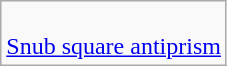<table class="wikitable">
<tr>
<td><br><a href='#'>Snub square antiprism</a></td>
</tr>
</table>
